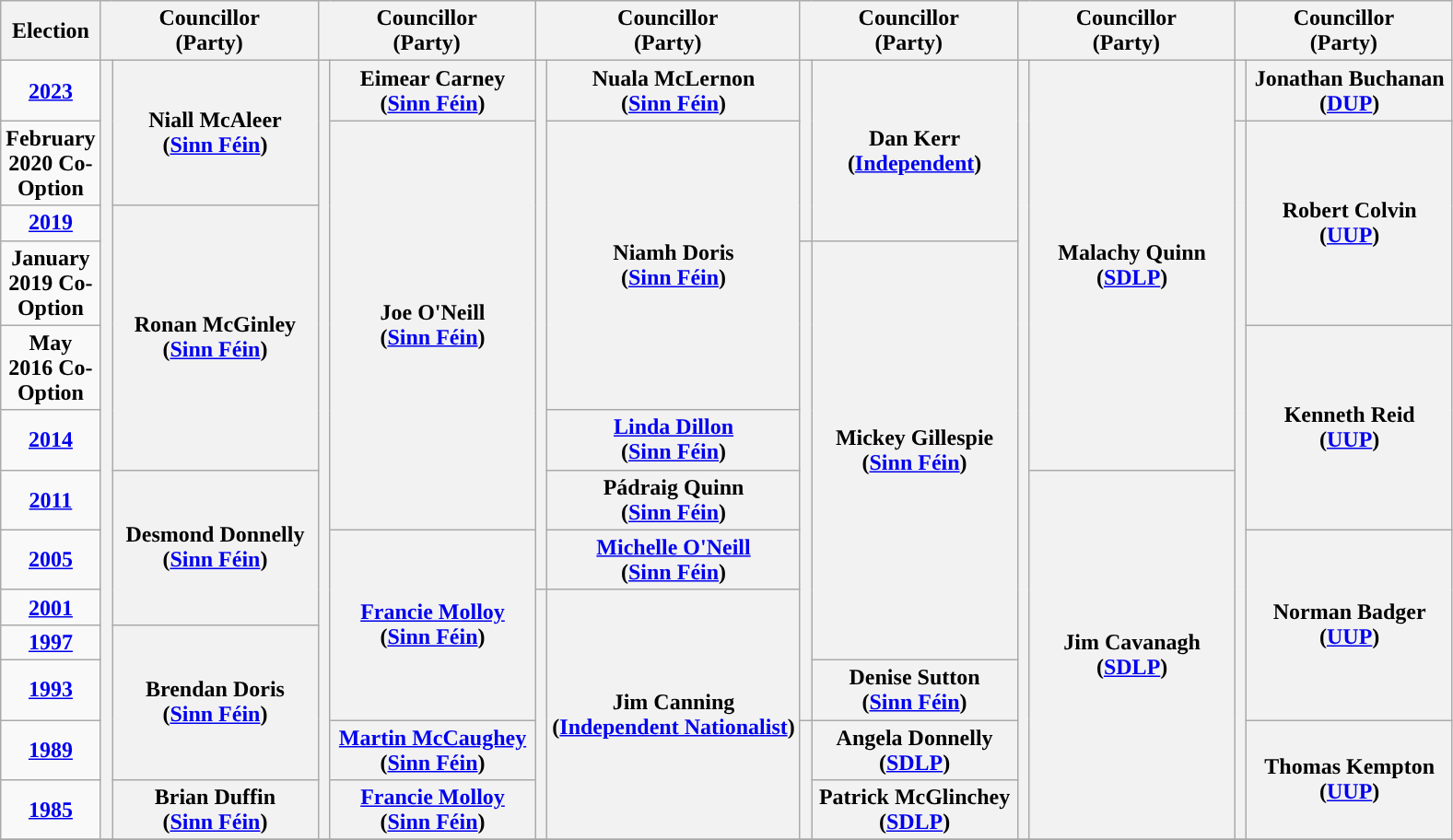<table class="wikitable" style="text-align:center">
<tr>
<th scope="col" width="50">Election</th>
<th scope="col" width="150" colspan = "2">Councillor<br> (Party)</th>
<th scope="col" width="150" colspan = "2">Councillor<br> (Party)</th>
<th scope="col" width="150" colspan = "2">Councillor<br> (Party)</th>
<th scope="col" width="150" colspan = "2">Councillor<br> (Party)</th>
<th scope="col" width="150" colspan = "2">Councillor<br> (Party)</th>
<th scope="col" width="150" colspan = "2">Councillor<br> (Party)</th>
</tr>
<tr>
<td><strong><a href='#'>2023</a></strong></td>
<th rowspan="13" width="1" style="background-color: "></th>
<th rowspan = "2">Niall McAleer <br> (<a href='#'>Sinn Féin</a>)</th>
<th rowspan="13" width="1" style="background-color: "></th>
<th rowspan = "1">Eimear Carney <br> (<a href='#'>Sinn Féin</a>)</th>
<th rowspan="8" width="1" style="background-color: "></th>
<th rowspan = "1">Nuala McLernon <br> (<a href='#'>Sinn Féin</a>)</th>
<th rowspan="3" width="1" style="background-color: "></th>
<th rowspan = "3">Dan Kerr <br> (<a href='#'>Independent</a>)</th>
<th rowspan="13" width="1" style="background-color: "></th>
<th rowspan = "6">Malachy Quinn <br> (<a href='#'>SDLP</a>)</th>
<th rowspan="1" width="1" style="background-color: "></th>
<th rowspan = "1">Jonathan Buchanan <br> (<a href='#'>DUP</a>)</th>
</tr>
<tr>
<td><strong>February 2020 Co-Option</strong></td>
<th rowspan = "6">Joe O'Neill <br> (<a href='#'>Sinn Féin</a>)</th>
<th rowspan = "4">Niamh Doris <br> (<a href='#'>Sinn Féin</a>)</th>
<th rowspan="12" width="1" style="background-color: "></th>
<th rowspan = "3">Robert Colvin <br> (<a href='#'>UUP</a>)</th>
</tr>
<tr>
<td><strong><a href='#'>2019</a></strong></td>
<th rowspan = "4">Ronan McGinley <br> (<a href='#'>Sinn Féin</a>)</th>
</tr>
<tr>
<td><strong>January 2019 Co-Option</strong></td>
<th rowspan="8" width="1" style="background-color: "></th>
<th rowspan = "7">Mickey Gillespie <br> (<a href='#'>Sinn Féin</a>)</th>
</tr>
<tr>
<td><strong>May 2016 Co-Option</strong></td>
<th rowspan = "3">Kenneth Reid <br> (<a href='#'>UUP</a>)</th>
</tr>
<tr>
<td><strong><a href='#'>2014</a></strong></td>
<th rowspan = "1"><a href='#'>Linda Dillon</a> <br> (<a href='#'>Sinn Féin</a>)</th>
</tr>
<tr>
<td><strong><a href='#'>2011</a></strong></td>
<th rowspan = "3">Desmond Donnelly <br> (<a href='#'>Sinn Féin</a>)</th>
<th rowspan = "1">Pádraig Quinn <br> (<a href='#'>Sinn Féin</a>)</th>
<th rowspan = "7">Jim Cavanagh <br> (<a href='#'>SDLP</a>)</th>
</tr>
<tr>
<td><strong><a href='#'>2005</a></strong></td>
<th rowspan = "4"><a href='#'>Francie Molloy</a> <br> (<a href='#'>Sinn Féin</a>)</th>
<th rowspan = "1"><a href='#'>Michelle O'Neill</a> <br> (<a href='#'>Sinn Féin</a>)</th>
<th rowspan = "4">Norman Badger <br> (<a href='#'>UUP</a>)</th>
</tr>
<tr>
<td><strong><a href='#'>2001</a></strong></td>
<th rowspan="5" width="1" style="background-color: "></th>
<th rowspan = "5">Jim Canning <br> (<a href='#'>Independent Nationalist</a>)</th>
</tr>
<tr>
<td><strong><a href='#'>1997</a></strong></td>
<th rowspan = "3">Brendan Doris <br> (<a href='#'>Sinn Féin</a>)</th>
</tr>
<tr>
<td><strong><a href='#'>1993</a></strong></td>
<th rowspan = "1">Denise Sutton <br> (<a href='#'>Sinn Féin</a>)</th>
</tr>
<tr>
<td><strong><a href='#'>1989</a></strong></td>
<th rowspan = "1"><a href='#'>Martin McCaughey</a> <br> (<a href='#'>Sinn Féin</a>)</th>
<th rowspan="2" width="1" style="background-color: "></th>
<th rowspan = "1">Angela Donnelly <br> (<a href='#'>SDLP</a>)</th>
<th rowspan = "2">Thomas Kempton <br> (<a href='#'>UUP</a>)</th>
</tr>
<tr>
<td><strong><a href='#'>1985</a></strong></td>
<th rowspan = "1">Brian Duffin <br> (<a href='#'>Sinn Féin</a>)</th>
<th rowspan = "1"><a href='#'>Francie Molloy</a> <br> (<a href='#'>Sinn Féin</a>)</th>
<th rowspan = "1">Patrick McGlinchey <br> (<a href='#'>SDLP</a>)</th>
</tr>
<tr>
</tr>
</table>
